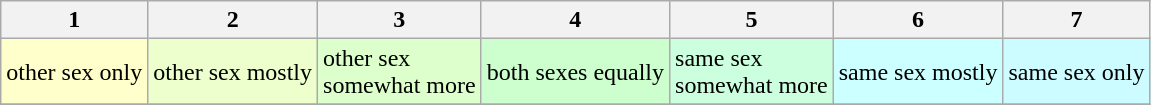<table class="wikitable" table-layout:fixed; text-align:center">
<tr>
<th scope="col">1</th>
<th scope="col">2</th>
<th scope="col">3</th>
<th scope="col">4</th>
<th scope="col">5</th>
<th scope="col">6</th>
<th scope="col">7</th>
</tr>
<tr>
<td style="background-color:#ffc">other sex only</td>
<td style="background-color:#edffcc">other sex mostly</td>
<td style="background-color:#dcffcc">other sex<br>somewhat more</td>
<td style="background-color:#ccffcd">both sexes equally</td>
<td style="background-color:#ccffde">same sex<br>somewhat more</td>
<td style="background-color:#cff">same sex mostly</td>
<td style="background-color:#ccfcff">same sex only</td>
</tr>
<tr>
</tr>
</table>
